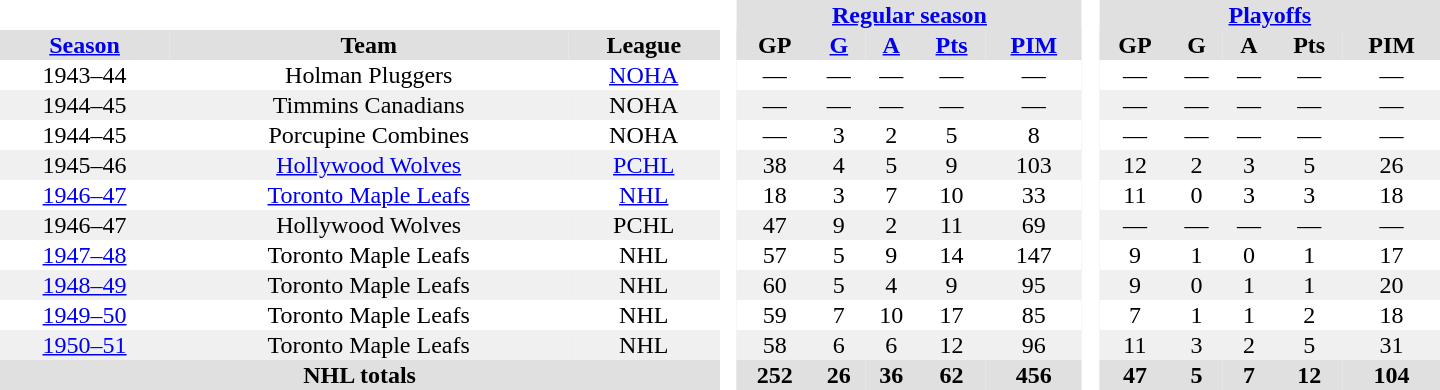<table border="0" cellpadding="1" cellspacing="0" style="text-align:center; width:60em">
<tr bgcolor="#e0e0e0">
<th colspan="3" bgcolor="#ffffff"> </th>
<th rowspan="99" bgcolor="#ffffff"> </th>
<th colspan="5"><a href='#'>Regular season</a></th>
<th rowspan="99" bgcolor="#ffffff"> </th>
<th colspan="5"><a href='#'>Playoffs</a></th>
</tr>
<tr bgcolor="#e0e0e0">
<th><a href='#'>Season</a></th>
<th>Team</th>
<th>League</th>
<th>GP</th>
<th><a href='#'>G</a></th>
<th><a href='#'>A</a></th>
<th><a href='#'>Pts</a></th>
<th><a href='#'>PIM</a></th>
<th>GP</th>
<th>G</th>
<th>A</th>
<th>Pts</th>
<th>PIM</th>
</tr>
<tr>
<td>1943–44</td>
<td>Holman Pluggers</td>
<td><a href='#'>NOHA</a></td>
<td>—</td>
<td>—</td>
<td>—</td>
<td>—</td>
<td>—</td>
<td>—</td>
<td>—</td>
<td>—</td>
<td>—</td>
<td>—</td>
</tr>
<tr bgcolor="#f0f0f0">
<td>1944–45</td>
<td>Timmins Canadians</td>
<td>NOHA</td>
<td>—</td>
<td>—</td>
<td>—</td>
<td>—</td>
<td>—</td>
<td>—</td>
<td>—</td>
<td>—</td>
<td>—</td>
<td>—</td>
</tr>
<tr>
<td>1944–45</td>
<td>Porcupine Combines</td>
<td>NOHA</td>
<td>—</td>
<td>3</td>
<td>2</td>
<td>5</td>
<td>8</td>
<td>—</td>
<td>—</td>
<td>—</td>
<td>—</td>
<td>—</td>
</tr>
<tr bgcolor="#f0f0f0">
<td>1945–46</td>
<td><a href='#'>Hollywood Wolves</a></td>
<td><a href='#'>PCHL</a></td>
<td>38</td>
<td>4</td>
<td>5</td>
<td>9</td>
<td>103</td>
<td>12</td>
<td>2</td>
<td>3</td>
<td>5</td>
<td>26</td>
</tr>
<tr>
<td><a href='#'>1946–47</a></td>
<td><a href='#'>Toronto Maple Leafs</a></td>
<td><a href='#'>NHL</a></td>
<td>18</td>
<td>3</td>
<td>7</td>
<td>10</td>
<td>33</td>
<td>11</td>
<td>0</td>
<td>3</td>
<td>3</td>
<td>18</td>
</tr>
<tr bgcolor="#f0f0f0">
<td>1946–47</td>
<td>Hollywood Wolves</td>
<td>PCHL</td>
<td>47</td>
<td>9</td>
<td>2</td>
<td>11</td>
<td>69</td>
<td>—</td>
<td>—</td>
<td>—</td>
<td>—</td>
<td>—</td>
</tr>
<tr>
<td><a href='#'>1947–48</a></td>
<td>Toronto Maple Leafs</td>
<td>NHL</td>
<td>57</td>
<td>5</td>
<td>9</td>
<td>14</td>
<td>147</td>
<td>9</td>
<td>1</td>
<td>0</td>
<td>1</td>
<td>17</td>
</tr>
<tr bgcolor="#f0f0f0">
<td><a href='#'>1948–49</a></td>
<td>Toronto Maple Leafs</td>
<td>NHL</td>
<td>60</td>
<td>5</td>
<td>4</td>
<td>9</td>
<td>95</td>
<td>9</td>
<td>0</td>
<td>1</td>
<td>1</td>
<td>20</td>
</tr>
<tr>
<td><a href='#'>1949–50</a></td>
<td>Toronto Maple Leafs</td>
<td>NHL</td>
<td>59</td>
<td>7</td>
<td>10</td>
<td>17</td>
<td>85</td>
<td>7</td>
<td>1</td>
<td>1</td>
<td>2</td>
<td>18</td>
</tr>
<tr bgcolor="#f0f0f0">
<td><a href='#'>1950–51</a></td>
<td>Toronto Maple Leafs</td>
<td>NHL</td>
<td>58</td>
<td>6</td>
<td>6</td>
<td>12</td>
<td>96</td>
<td>11</td>
<td>3</td>
<td>2</td>
<td>5</td>
<td>31</td>
</tr>
<tr bgcolor="#e0e0e0">
<th colspan="3">NHL totals</th>
<th>252</th>
<th>26</th>
<th>36</th>
<th>62</th>
<th>456</th>
<th>47</th>
<th>5</th>
<th>7</th>
<th>12</th>
<th>104</th>
</tr>
</table>
